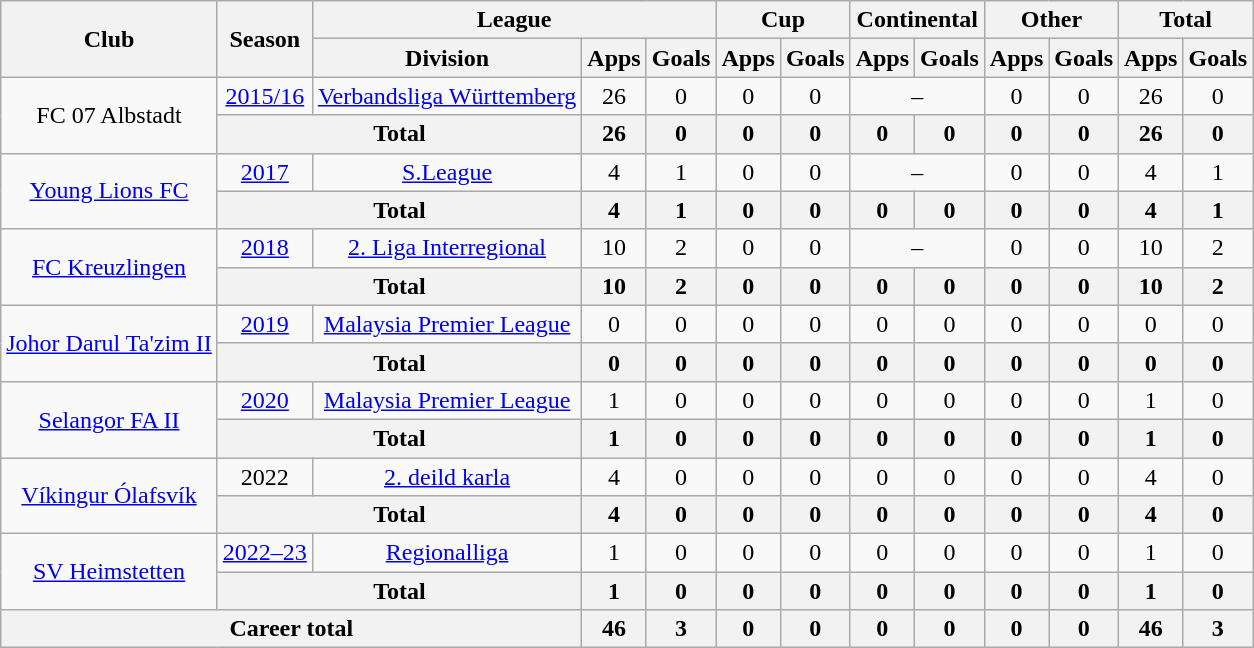<table class="wikitable" style="text-align: center">
<tr>
<th rowspan="2">Club</th>
<th rowspan="2">Season</th>
<th colspan="3">League</th>
<th colspan="2">Cup</th>
<th colspan="2">Continental</th>
<th colspan="2">Other</th>
<th colspan="2">Total</th>
</tr>
<tr>
<th>Division</th>
<th>Apps</th>
<th>Goals</th>
<th>Apps</th>
<th>Goals</th>
<th>Apps</th>
<th>Goals</th>
<th>Apps</th>
<th>Goals</th>
<th>Apps</th>
<th>Goals</th>
</tr>
<tr>
<td rowspan="2">FC 07 Albstadt</td>
<td><a href='#'>2015/16</a></td>
<td><a href='#'>Verbandsliga Württemberg</a></td>
<td>26</td>
<td>0</td>
<td>0</td>
<td>0</td>
<td colspan="2">–</td>
<td>0</td>
<td>0</td>
<td>26</td>
<td>0</td>
</tr>
<tr>
<th colspan=2>Total</th>
<th>26</th>
<th>0</th>
<th>0</th>
<th>0</th>
<th>0</th>
<th>0</th>
<th>0</th>
<th>0</th>
<th>26</th>
<th>0</th>
</tr>
<tr>
<td rowspan="2"><a href='#'>Young Lions FC</a></td>
<td><a href='#'>2017</a></td>
<td><a href='#'>S.League</a></td>
<td>4</td>
<td>1</td>
<td>0</td>
<td>0</td>
<td colspan="2">–</td>
<td>0</td>
<td>0</td>
<td>4</td>
<td>1</td>
</tr>
<tr>
<th colspan=2>Total</th>
<th>4</th>
<th>1</th>
<th>0</th>
<th>0</th>
<th>0</th>
<th>0</th>
<th>0</th>
<th>0</th>
<th>4</th>
<th>1</th>
</tr>
<tr>
<td rowspan="2"><a href='#'>FC Kreuzlingen</a></td>
<td><a href='#'>2018</a></td>
<td><a href='#'>2. Liga Interregional</a></td>
<td>10</td>
<td>2</td>
<td>0</td>
<td>0</td>
<td colspan="2">–</td>
<td>0</td>
<td>0</td>
<td>10</td>
<td>2</td>
</tr>
<tr>
<th colspan=2>Total</th>
<th>10</th>
<th>2</th>
<th>0</th>
<th>0</th>
<th>0</th>
<th>0</th>
<th>0</th>
<th>0</th>
<th>10</th>
<th>2</th>
</tr>
<tr>
<td rowspan="2"><a href='#'>Johor Darul Ta'zim II</a></td>
<td><a href='#'>2019</a></td>
<td><a href='#'>Malaysia Premier League</a></td>
<td>0</td>
<td>0</td>
<td>0</td>
<td>0</td>
<td>0</td>
<td>0</td>
<td>0</td>
<td>0</td>
<td>0</td>
<td>0</td>
</tr>
<tr>
<th colspan=2>Total</th>
<th>0</th>
<th>0</th>
<th>0</th>
<th>0</th>
<th>0</th>
<th>0</th>
<th>0</th>
<th>0</th>
<th>0</th>
<th>0</th>
</tr>
<tr>
<td rowspan="2"><a href='#'>Selangor FA II</a></td>
<td><a href='#'>2020</a></td>
<td><a href='#'>Malaysia Premier League</a></td>
<td>1</td>
<td>0</td>
<td>0</td>
<td>0</td>
<td>0</td>
<td>0</td>
<td>0</td>
<td>0</td>
<td>1</td>
<td>0</td>
</tr>
<tr>
<th colspan=2>Total</th>
<th>1</th>
<th>0</th>
<th>0</th>
<th>0</th>
<th>0</th>
<th>0</th>
<th>0</th>
<th>0</th>
<th>1</th>
<th>0</th>
</tr>
<tr>
<td rowspan="2"><a href='#'>Víkingur Ólafsvík</a></td>
<td>2022</td>
<td><a href='#'>2. deild karla</a></td>
<td>4</td>
<td>0</td>
<td>0</td>
<td>0</td>
<td>0</td>
<td>0</td>
<td>0</td>
<td>0</td>
<td>4</td>
<td>0</td>
</tr>
<tr>
<th colspan=2>Total</th>
<th>4</th>
<th>0</th>
<th>0</th>
<th>0</th>
<th>0</th>
<th>0</th>
<th>0</th>
<th>0</th>
<th>4</th>
<th>0</th>
</tr>
<tr>
<td rowspan="2"><a href='#'>SV Heimstetten</a></td>
<td><a href='#'>2022–23</a></td>
<td><a href='#'>Regionalliga</a></td>
<td>1</td>
<td>0</td>
<td>0</td>
<td>0</td>
<td>0</td>
<td>0</td>
<td>0</td>
<td>0</td>
<td>1</td>
<td>0</td>
</tr>
<tr>
<th colspan=2>Total</th>
<th>1</th>
<th>0</th>
<th>0</th>
<th>0</th>
<th>0</th>
<th>0</th>
<th>0</th>
<th>0</th>
<th>1</th>
<th>0</th>
</tr>
<tr>
<th colspan=3>Career total</th>
<th>46</th>
<th>3</th>
<th>0</th>
<th>0</th>
<th>0</th>
<th>0</th>
<th>0</th>
<th>0</th>
<th>46</th>
<th>3</th>
</tr>
</table>
